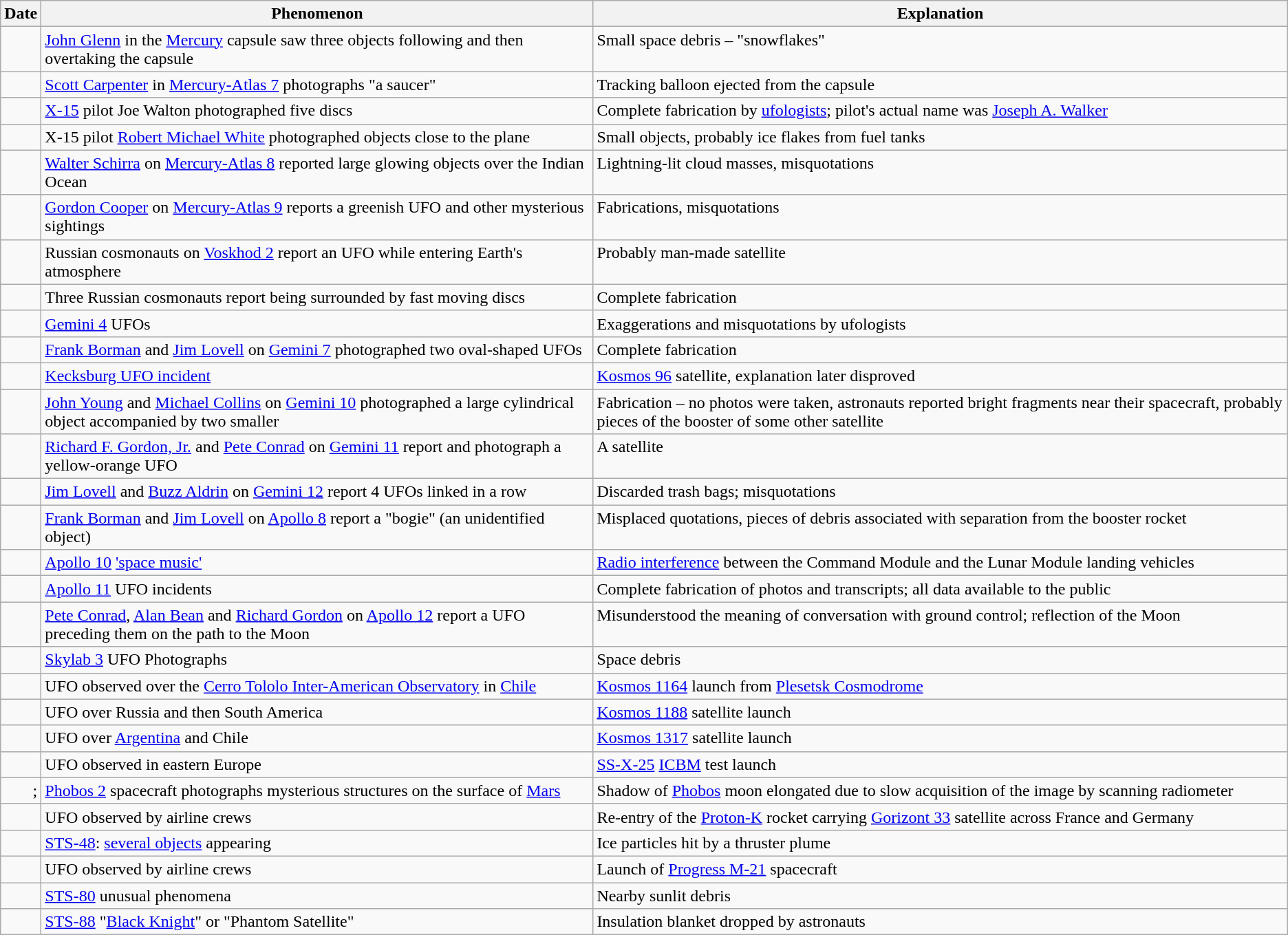<table class=wikitable>
<tr>
<th>Date</th>
<th>Phenomenon</th>
<th>Explanation</th>
</tr>
<tr valign=top>
<td style=text-align:right></td>
<td><a href='#'>John Glenn</a> in the <a href='#'>Mercury</a> capsule saw three objects following and then overtaking the capsule</td>
<td>Small space debris – "snowflakes"</td>
</tr>
<tr valign=top>
<td style=text-align:right></td>
<td><a href='#'>Scott Carpenter</a> in <a href='#'>Mercury-Atlas 7</a> photographs "a saucer"</td>
<td>Tracking balloon ejected from the capsule</td>
</tr>
<tr valign=top>
<td style=text-align:right></td>
<td><a href='#'>X-15</a> pilot Joe Walton photographed five discs</td>
<td>Complete fabrication by <a href='#'>ufologists</a>; pilot's actual name was <a href='#'>Joseph A. Walker</a></td>
</tr>
<tr valign=top>
<td style=text-align:right></td>
<td>X-15 pilot <a href='#'>Robert Michael White</a> photographed objects close to the plane</td>
<td>Small objects, probably ice flakes from fuel tanks</td>
</tr>
<tr valign=top>
<td style=text-align:right></td>
<td><a href='#'>Walter Schirra</a> on <a href='#'>Mercury-Atlas 8</a> reported large glowing objects over the Indian Ocean</td>
<td>Lightning-lit cloud masses, misquotations</td>
</tr>
<tr valign=top>
<td style=text-align:right></td>
<td><a href='#'>Gordon Cooper</a> on <a href='#'>Mercury-Atlas 9</a> reports a greenish UFO and other mysterious sightings</td>
<td>Fabrications, misquotations</td>
</tr>
<tr valign=top>
<td style=text-align:right></td>
<td>Russian cosmonauts on <a href='#'>Voskhod 2</a> report an UFO while entering Earth's atmosphere</td>
<td>Probably man-made satellite</td>
</tr>
<tr valign=top>
<td style=text-align:right></td>
<td>Three Russian cosmonauts report being surrounded by fast moving discs</td>
<td>Complete fabrication</td>
</tr>
<tr valign=top>
<td style=text-align:right></td>
<td><a href='#'>Gemini 4</a> UFOs</td>
<td>Exaggerations and misquotations by ufologists</td>
</tr>
<tr valign=top>
<td style=text-align:right></td>
<td><a href='#'>Frank Borman</a> and <a href='#'>Jim Lovell</a> on <a href='#'>Gemini 7</a> photographed two oval-shaped UFOs</td>
<td>Complete fabrication</td>
</tr>
<tr valign=top>
<td style=text-align:right></td>
<td><a href='#'>Kecksburg UFO incident</a></td>
<td><a href='#'>Kosmos 96</a> satellite, explanation later disproved</td>
</tr>
<tr valign=top>
<td style=text-align:right></td>
<td><a href='#'>John Young</a> and <a href='#'>Michael Collins</a> on <a href='#'>Gemini 10</a> photographed a large cylindrical object accompanied by two smaller</td>
<td>Fabrication – no photos were taken, astronauts reported bright fragments near their spacecraft, probably pieces of the booster of some other satellite</td>
</tr>
<tr valign=top>
<td style=text-align:right></td>
<td><a href='#'>Richard F. Gordon, Jr.</a> and <a href='#'>Pete Conrad</a> on <a href='#'>Gemini 11</a> report and photograph a yellow-orange UFO</td>
<td>A satellite</td>
</tr>
<tr valign=top>
<td style=text-align:right></td>
<td><a href='#'>Jim Lovell</a> and <a href='#'>Buzz Aldrin</a> on <a href='#'>Gemini 12</a> report 4 UFOs linked in a row</td>
<td>Discarded trash bags; misquotations</td>
</tr>
<tr valign=top>
<td style=text-align:right></td>
<td><a href='#'>Frank Borman</a> and <a href='#'>Jim Lovell</a> on <a href='#'>Apollo 8</a> report a "bogie" (an unidentified object)</td>
<td>Misplaced quotations, pieces of debris associated with separation from the booster rocket</td>
</tr>
<tr valign=top>
<td style=text-align:right></td>
<td><a href='#'>Apollo 10</a> <a href='#'>'space music'</a></td>
<td><a href='#'>Radio interference</a> between the Command Module and the Lunar Module landing vehicles</td>
</tr>
<tr valign=top>
<td style=text-align:right></td>
<td><a href='#'>Apollo 11</a> UFO incidents</td>
<td>Complete fabrication of photos and transcripts; all data available to the public</td>
</tr>
<tr valign=top>
<td style=text-align:right></td>
<td><a href='#'>Pete Conrad</a>, <a href='#'>Alan Bean</a> and <a href='#'>Richard Gordon</a> on <a href='#'>Apollo 12</a> report a UFO preceding them on the path to the Moon</td>
<td>Misunderstood the meaning of conversation with ground control; reflection of the Moon</td>
</tr>
<tr valign=top>
<td style=text-align:right></td>
<td><a href='#'>Skylab 3</a> UFO Photographs</td>
<td>Space debris</td>
</tr>
<tr valign=top>
<td style=text-align:right></td>
<td>UFO observed over the <a href='#'>Cerro Tololo Inter-American Observatory</a> in <a href='#'>Chile</a></td>
<td><a href='#'>Kosmos 1164</a> launch from <a href='#'>Plesetsk Cosmodrome</a></td>
</tr>
<tr valign=top>
<td style=text-align:right></td>
<td>UFO over Russia and then South America</td>
<td><a href='#'>Kosmos 1188</a> satellite launch</td>
</tr>
<tr valign=top>
<td style=text-align:right></td>
<td>UFO over <a href='#'>Argentina</a> and Chile</td>
<td><a href='#'>Kosmos 1317</a> satellite launch</td>
</tr>
<tr valign=top>
<td style=text-align:right></td>
<td>UFO observed in eastern Europe</td>
<td><a href='#'>SS-X-25</a> <a href='#'>ICBM</a> test launch</td>
</tr>
<tr valign=top>
<td style=text-align:right>; </td>
<td><a href='#'>Phobos 2</a> spacecraft photographs mysterious structures on the surface of <a href='#'>Mars</a></td>
<td>Shadow of <a href='#'>Phobos</a> moon elongated due to slow acquisition of the image by scanning radiometer</td>
</tr>
<tr valign=top>
<td style=text-align:right></td>
<td>UFO observed by airline crews</td>
<td>Re-entry of the <a href='#'>Proton-K</a> rocket carrying <a href='#'>Gorizont 33</a> satellite across France and Germany</td>
</tr>
<tr valign=top>
<td style=text-align:right></td>
<td><a href='#'>STS-48</a>: <a href='#'>several objects</a> appearing</td>
<td>Ice particles hit by a thruster plume</td>
</tr>
<tr valign=top>
<td style=text-align:right></td>
<td>UFO observed by airline crews</td>
<td>Launch of <a href='#'>Progress M-21</a> spacecraft</td>
</tr>
<tr valign=top>
<td style=text-align:right></td>
<td><a href='#'>STS-80</a> unusual phenomena</td>
<td>Nearby sunlit debris</td>
</tr>
<tr valign=top>
<td style=text-align:right></td>
<td><a href='#'>STS-88</a> "<a href='#'>Black Knight</a>" or "Phantom Satellite"</td>
<td>Insulation blanket dropped by astronauts</td>
</tr>
</table>
